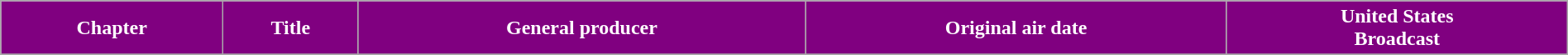<table class="wikitable plainrowheaders" style="width: 100%; margin-right: 0;">
<tr>
<th style="background: Purple; color: #ffffff;">Chapter</th>
<th style="background: Purple; color: #ffffff;">Title</th>
<th style="background: Purple; color: #ffffff;">General producer</th>
<th style="background: Purple; color: #ffffff;">Original air date</th>
<th style="background: Purple; color: #ffffff;">United States <br>Broadcast</th>
</tr>
<tr>
</tr>
</table>
